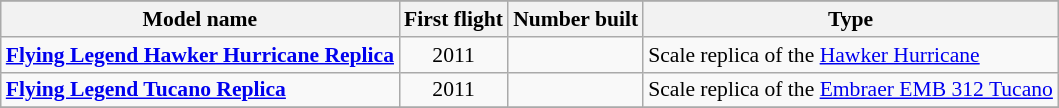<table class="wikitable" align=center style="font-size:90%;">
<tr>
</tr>
<tr style="background:#efefef;">
<th>Model name</th>
<th>First flight</th>
<th>Number built</th>
<th>Type</th>
</tr>
<tr>
<td align=left><strong><a href='#'>Flying Legend Hawker Hurricane Replica</a></strong></td>
<td align=center>2011</td>
<td align=center></td>
<td align=left>Scale replica of the <a href='#'>Hawker Hurricane</a></td>
</tr>
<tr>
<td align=left><strong><a href='#'>Flying Legend Tucano Replica</a></strong></td>
<td align=center>2011</td>
<td align=center></td>
<td align=left>Scale replica of the <a href='#'>Embraer EMB 312 Tucano</a></td>
</tr>
<tr>
</tr>
</table>
